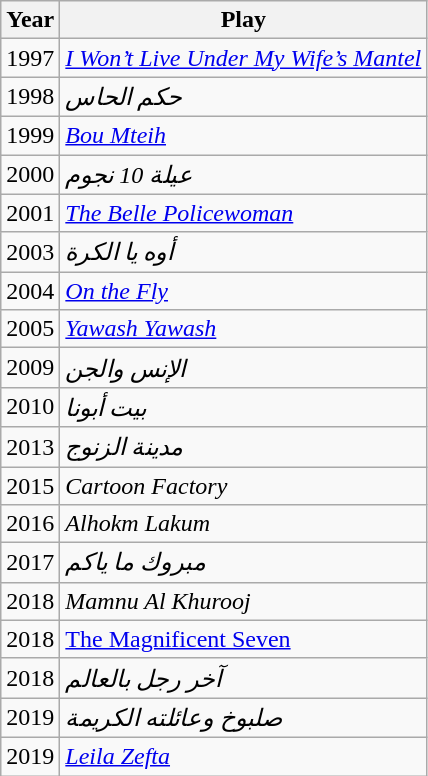<table class="wikitable">
<tr>
<th>Year</th>
<th>Play</th>
</tr>
<tr>
<td>1997</td>
<td><em><a href='#'>I Won’t Live Under My Wife’s Mantel</a></em></td>
</tr>
<tr>
<td>1998</td>
<td><em>حكم الحاس</em></td>
</tr>
<tr>
<td>1999</td>
<td><em><a href='#'>Bou Mteih</a></em></td>
</tr>
<tr>
<td>2000</td>
<td><em>عيلة 10 نجوم</em></td>
</tr>
<tr>
<td>2001</td>
<td><em><a href='#'>The Belle Policewoman</a></em></td>
</tr>
<tr>
<td>2003</td>
<td><em>أوه يا الكرة</em></td>
</tr>
<tr>
<td>2004</td>
<td><em><a href='#'>On the Fly</a></em></td>
</tr>
<tr>
<td>2005</td>
<td><em><a href='#'>Yawash Yawash</a></em></td>
</tr>
<tr>
<td>2009</td>
<td><em>الإنس والجن</em></td>
</tr>
<tr>
<td>2010</td>
<td><em>بيت أبونا</em></td>
</tr>
<tr>
<td>2013</td>
<td><em>مدينة الزنوج</em></td>
</tr>
<tr>
<td>2015</td>
<td><em>Cartoon Factory</em></td>
</tr>
<tr>
<td>2016</td>
<td><em>Alhokm Lakum</em></td>
</tr>
<tr>
<td>2017</td>
<td><em>مبروك ما ياكم</em></td>
</tr>
<tr>
<td>2018</td>
<td><em>Mamnu Al Khurooj</em></td>
</tr>
<tr>
<td>2018</td>
<td><a href='#'>The Magnificent Seven</a></td>
</tr>
<tr>
<td>2018</td>
<td><em>آخر رجل بالعالم</em></td>
</tr>
<tr>
<td>2019</td>
<td><em>صلبوخ وعائلته الكريمة</em></td>
</tr>
<tr>
<td>2019</td>
<td><em><a href='#'>Leila Zefta</a></em></td>
</tr>
</table>
